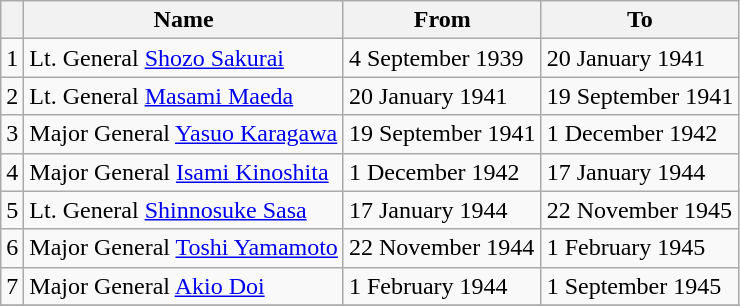<table class=wikitable>
<tr>
<th></th>
<th>Name</th>
<th>From</th>
<th>To</th>
</tr>
<tr>
<td>1</td>
<td>Lt.  General <a href='#'>Shozo Sakurai</a></td>
<td>4 September 1939</td>
<td>20 January 1941</td>
</tr>
<tr>
<td>2</td>
<td>Lt. General <a href='#'>Masami Maeda</a></td>
<td>20 January 1941</td>
<td>19 September 1941</td>
</tr>
<tr>
<td>3</td>
<td>Major General <a href='#'>Yasuo Karagawa</a></td>
<td>19 September 1941</td>
<td>1 December 1942</td>
</tr>
<tr>
<td>4</td>
<td>Major General <a href='#'>Isami Kinoshita</a></td>
<td>1 December 1942</td>
<td>17 January 1944</td>
</tr>
<tr>
<td>5</td>
<td>Lt. General <a href='#'>Shinnosuke Sasa</a></td>
<td>17 January 1944</td>
<td>22 November 1945</td>
</tr>
<tr>
<td>6</td>
<td>Major General <a href='#'>Toshi Yamamoto</a></td>
<td>22 November 1944</td>
<td>1 February 1945</td>
</tr>
<tr>
<td>7</td>
<td>Major General <a href='#'>Akio Doi</a></td>
<td>1 February 1944</td>
<td>1 September 1945</td>
</tr>
<tr>
</tr>
</table>
